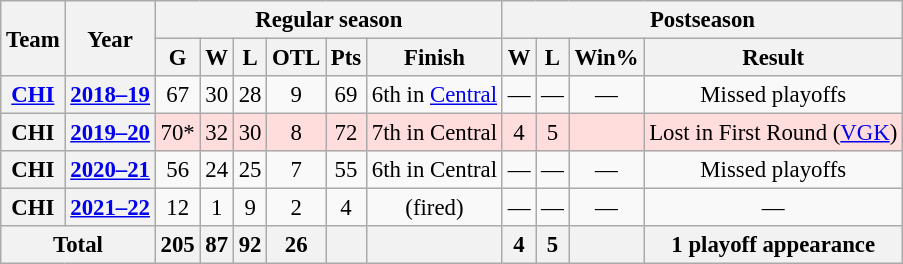<table class="wikitable" style="font-size:95%; text-align:center;">
<tr>
<th rowspan="2">Team</th>
<th rowspan="2">Year</th>
<th colspan="6">Regular season</th>
<th colspan="5">Postseason</th>
</tr>
<tr>
<th>G</th>
<th>W</th>
<th>L</th>
<th>OTL</th>
<th>Pts</th>
<th>Finish</th>
<th>W</th>
<th>L</th>
<th>Win%</th>
<th>Result</th>
</tr>
<tr>
<th><a href='#'>CHI</a></th>
<th><a href='#'>2018–19</a></th>
<td>67</td>
<td>30</td>
<td>28</td>
<td>9</td>
<td>69</td>
<td>6th in <a href='#'>Central</a></td>
<td>—</td>
<td>—</td>
<td>—</td>
<td>Missed playoffs</td>
</tr>
<tr style="background:#fdd;">
<th>CHI</th>
<th><a href='#'>2019–20</a></th>
<td>70*</td>
<td>32</td>
<td>30</td>
<td>8</td>
<td>72</td>
<td>7th in Central</td>
<td>4</td>
<td>5</td>
<td></td>
<td>Lost in First Round (<a href='#'>VGK</a>)</td>
</tr>
<tr>
<th>CHI</th>
<th><a href='#'>2020–21</a></th>
<td>56</td>
<td>24</td>
<td>25</td>
<td>7</td>
<td>55</td>
<td>6th in Central</td>
<td>—</td>
<td>—</td>
<td>—</td>
<td>Missed playoffs</td>
</tr>
<tr>
<th>CHI</th>
<th><a href='#'>2021–22</a></th>
<td>12</td>
<td>1</td>
<td>9</td>
<td>2</td>
<td>4</td>
<td>(fired)</td>
<td>—</td>
<td>—</td>
<td>—</td>
<td>—</td>
</tr>
<tr>
<th colspan="2">Total</th>
<th>205</th>
<th>87</th>
<th>92</th>
<th>26</th>
<th> </th>
<th> </th>
<th>4</th>
<th>5</th>
<th></th>
<th>1 playoff appearance</th>
</tr>
</table>
